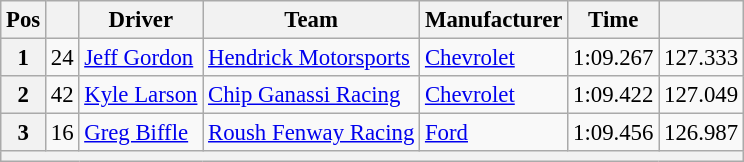<table class="wikitable" style="font-size:95%">
<tr>
<th>Pos</th>
<th></th>
<th>Driver</th>
<th>Team</th>
<th>Manufacturer</th>
<th>Time</th>
<th></th>
</tr>
<tr>
<th>1</th>
<td>24</td>
<td><a href='#'>Jeff Gordon</a></td>
<td><a href='#'>Hendrick Motorsports</a></td>
<td><a href='#'>Chevrolet</a></td>
<td>1:09.267</td>
<td>127.333</td>
</tr>
<tr>
<th>2</th>
<td>42</td>
<td><a href='#'>Kyle Larson</a></td>
<td><a href='#'>Chip Ganassi Racing</a></td>
<td><a href='#'>Chevrolet</a></td>
<td>1:09.422</td>
<td>127.049</td>
</tr>
<tr>
<th>3</th>
<td>16</td>
<td><a href='#'>Greg Biffle</a></td>
<td><a href='#'>Roush Fenway Racing</a></td>
<td><a href='#'>Ford</a></td>
<td>1:09.456</td>
<td>126.987</td>
</tr>
<tr>
<th colspan="7"></th>
</tr>
</table>
